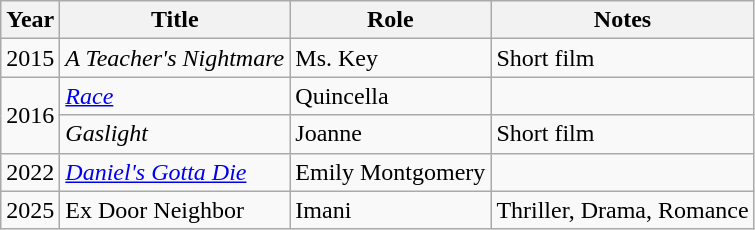<table class="wikitable sortable">
<tr>
<th>Year</th>
<th>Title</th>
<th>Role</th>
<th class="unsortable">Notes</th>
</tr>
<tr>
<td>2015</td>
<td data-sort-value="Teacher's Nightmare, A"><em>A Teacher's Nightmare</em></td>
<td>Ms. Key</td>
<td>Short film</td>
</tr>
<tr>
<td rowspan=2>2016</td>
<td><em><a href='#'>Race</a></em></td>
<td>Quincella</td>
<td></td>
</tr>
<tr>
<td><em>Gaslight</em></td>
<td>Joanne</td>
<td>Short film</td>
</tr>
<tr>
<td>2022</td>
<td><em><a href='#'>Daniel's Gotta Die</a></em></td>
<td>Emily Montgomery</td>
<td></td>
</tr>
<tr>
<td>2025</td>
<td>Ex Door Neighbor</td>
<td>Imani</td>
<td>Thriller, Drama, Romance</td>
</tr>
</table>
